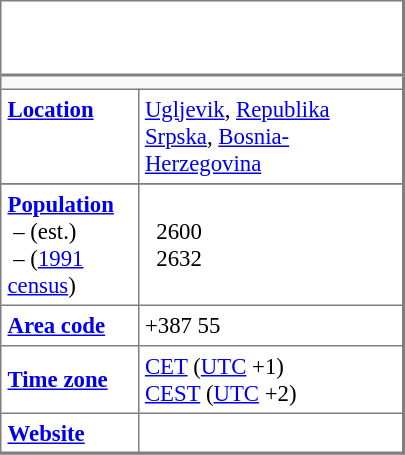<table border=1 cellpadding=4 cellspacing=0 class="toccolours" style="float: right; width: 270px; clear: both; margin: 0.5em 0 1em 1em; border-style: solid; border:1px solid #7f7f7f; border-right-width: 2px; border-bottom-width: 2px; border-collapse: collapse; font-size: 95%;">
<tr>
<td style="background: #ffffff;" align=center colspan=2><br><table border=0 cellpadding=2 cellspacing=0>
<tr>
<td style="text-align: center;" colspan="2"><br></td>
</tr>
<tr>
</tr>
</table>
</td>
</tr>
<tr style="border-top: 2px solid gray;">
<td style="background: #f9f9f9;" align=center colspan=2></td>
</tr>
<tr>
<td valign=top><strong><a href='#'>Location</a></strong></td>
<td><a href='#'>Ugljevik</a>, <a href='#'>Republika Srpska</a>, <a href='#'>Bosnia-Herzegovina</a></td>
</tr>
<tr>
</tr>
<tr>
<td valign=top><strong><a href='#'>Population</a></strong><br> – (est.)<br> – (<a href='#'>1991 census</a>)</td>
<td><br>  2600 <br>  2632 <br> </td>
</tr>
<tr>
<td><strong><a href='#'>Area code</a></strong></td>
<td>+387 55</td>
</tr>
<tr>
<td><strong><a href='#'>Time zone</a></strong></td>
<td><a href='#'>CET</a> (<a href='#'>UTC</a> +1) <br> <a href='#'>CEST</a> (<a href='#'>UTC</a> +2)</td>
</tr>
<tr>
<td><strong><a href='#'>Website</a></strong></td>
<td></td>
</tr>
<tr>
</tr>
</table>
